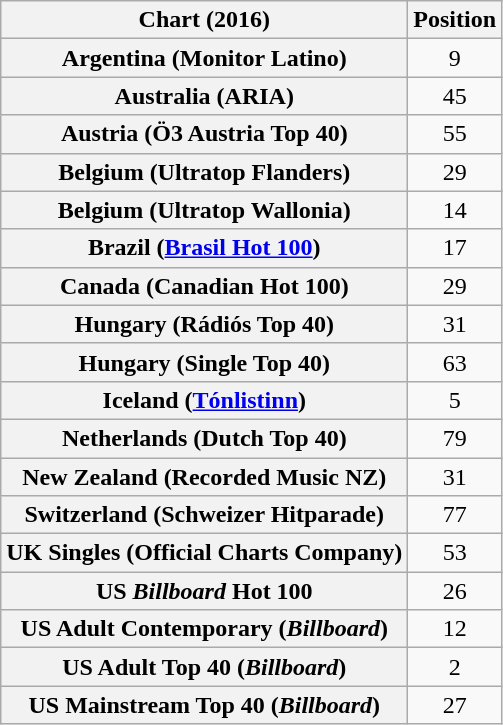<table class="wikitable sortable plainrowheaders" style="text-align:center">
<tr>
<th scope="col">Chart (2016)</th>
<th scope="col">Position</th>
</tr>
<tr>
<th scope="row">Argentina (Monitor Latino)</th>
<td>9</td>
</tr>
<tr>
<th scope="row">Australia (ARIA)</th>
<td>45</td>
</tr>
<tr>
<th scope="row">Austria (Ö3 Austria Top 40)</th>
<td>55</td>
</tr>
<tr>
<th scope="row">Belgium (Ultratop Flanders)</th>
<td>29</td>
</tr>
<tr>
<th scope="row">Belgium (Ultratop Wallonia)</th>
<td>14</td>
</tr>
<tr>
<th scope="row">Brazil (<a href='#'>Brasil Hot 100</a>)</th>
<td>17</td>
</tr>
<tr>
<th scope="row">Canada (Canadian Hot 100)</th>
<td>29</td>
</tr>
<tr>
<th scope="row">Hungary (Rádiós Top 40)</th>
<td>31</td>
</tr>
<tr>
<th scope="row">Hungary (Single Top 40)</th>
<td>63</td>
</tr>
<tr>
<th scope="row">Iceland (<a href='#'>Tónlistinn</a>)</th>
<td>5</td>
</tr>
<tr>
<th scope="row">Netherlands (Dutch Top 40)</th>
<td>79</td>
</tr>
<tr>
<th scope="row">New Zealand (Recorded Music NZ)</th>
<td>31</td>
</tr>
<tr>
<th scope="row">Switzerland (Schweizer Hitparade)</th>
<td>77</td>
</tr>
<tr>
<th scope="row">UK Singles (Official Charts Company)</th>
<td>53</td>
</tr>
<tr>
<th scope="row">US <em>Billboard</em> Hot 100</th>
<td>26</td>
</tr>
<tr>
<th scope="row">US Adult Contemporary (<em>Billboard</em>)</th>
<td>12</td>
</tr>
<tr>
<th scope="row">US Adult Top 40 (<em>Billboard</em>)</th>
<td>2</td>
</tr>
<tr>
<th scope="row">US Mainstream Top 40 (<em>Billboard</em>)</th>
<td>27</td>
</tr>
</table>
